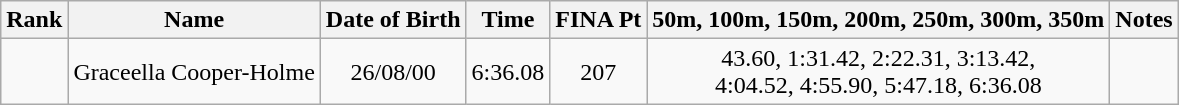<table class="wikitable sortable" style="text-align:center">
<tr>
<th>Rank</th>
<th>Name</th>
<th>Date of Birth</th>
<th>Time</th>
<th>FINA Pt</th>
<th>50m, 100m, 150m, 200m, 250m, 300m, 350m</th>
<th>Notes</th>
</tr>
<tr>
<td></td>
<td align=left> Graceella Cooper-Holme</td>
<td>26/08/00</td>
<td>6:36.08</td>
<td>207</td>
<td>43.60, 1:31.42, 2:22.31, 3:13.42,<br>4:04.52, 4:55.90, 5:47.18, 6:36.08</td>
<td></td>
</tr>
</table>
